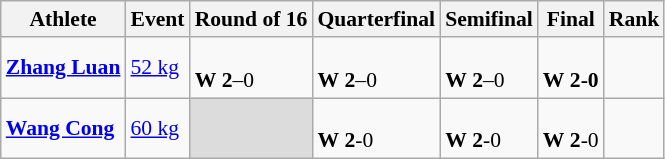<table class="wikitable" style="font-size:90%">
<tr>
<th>Athlete</th>
<th>Event</th>
<th>Round of 16</th>
<th>Quarterfinal</th>
<th>Semifinal</th>
<th>Final</th>
<th>Rank</th>
</tr>
<tr>
<td><strong><a href='#'>Zhang Luan</a></strong></td>
<td><a href='#'>52 kg</a></td>
<td><br><strong>W</strong> <strong>2</strong>–0</td>
<td><br><strong>W</strong> <strong>2</strong>–0</td>
<td><br><strong>W</strong> <strong>2</strong>–0</td>
<td><br><strong>W</strong> <strong>2-0</strong></td>
<td align=center></td>
</tr>
<tr>
<td><strong><a href='#'>Wang Cong</a></strong></td>
<td><a href='#'>60 kg</a></td>
<td style="background:#dcdcdc;"></td>
<td><br><strong>W</strong> <strong>2</strong>-0</td>
<td><br><strong>W</strong> <strong>2</strong>-0</td>
<td><br><strong>W</strong> <strong>2</strong>-0</td>
<td align=center></td>
</tr>
</table>
